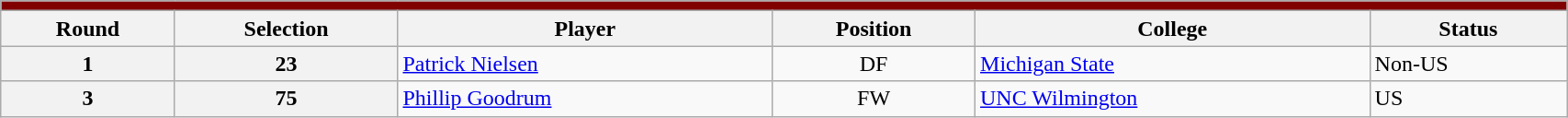<table class="wikitable sortable" style="width:90%; text-align:center; font-size:100%; text-align:left;">
<tr style="border-spacing: 2px; border: 2px white;">
<td align="center" bgcolor="#800000" colspan="6" color="#fff;" border="#E32526"><strong></strong></td>
</tr>
<tr>
<th>Round</th>
<th>Selection</th>
<th>Player</th>
<th>Position</th>
<th>College</th>
<th>Status</th>
</tr>
<tr>
<th>1</th>
<th>23</th>
<td> <a href='#'>Patrick Nielsen</a></td>
<td align=center>DF</td>
<td><a href='#'>Michigan State</a></td>
<td>Non-US</td>
</tr>
<tr>
<th>3</th>
<th>75</th>
<td> <a href='#'>Phillip Goodrum</a></td>
<td align=center>FW</td>
<td><a href='#'>UNC Wilmington</a></td>
<td>US</td>
</tr>
</table>
